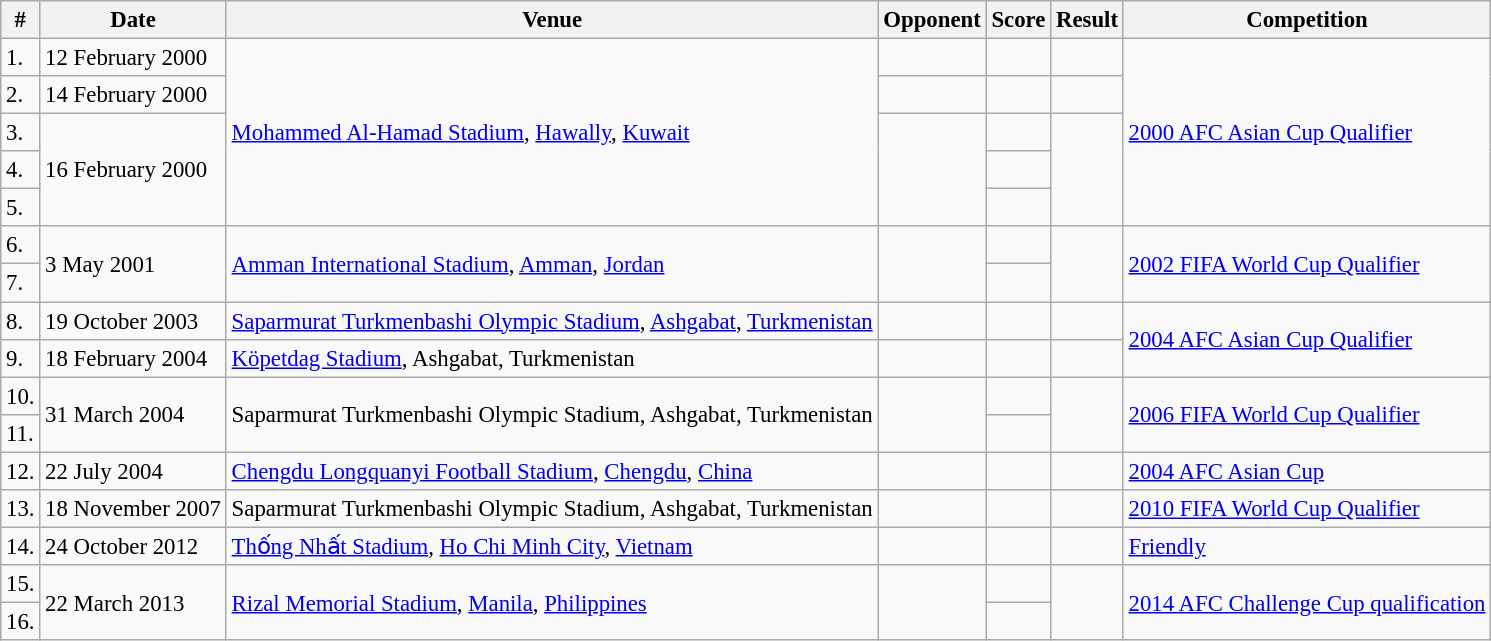<table class="wikitable" style="font-size:95%;">
<tr>
<th>#</th>
<th>Date</th>
<th>Venue</th>
<th>Opponent</th>
<th>Score</th>
<th>Result</th>
<th>Competition</th>
</tr>
<tr>
<td>1.</td>
<td>12 February 2000</td>
<td rowspan="5"><a href='#'>Mohammed Al-Hamad Stadium</a>, <a href='#'>Hawally</a>, <a href='#'>Kuwait</a></td>
<td></td>
<td></td>
<td></td>
<td rowspan="5"><a href='#'>2000 AFC Asian Cup Qualifier</a></td>
</tr>
<tr>
<td>2.</td>
<td>14 February 2000</td>
<td></td>
<td></td>
<td></td>
</tr>
<tr>
<td>3.</td>
<td rowspan="3">16 February 2000</td>
<td rowspan="3"></td>
<td></td>
<td rowspan="3"></td>
</tr>
<tr>
<td>4.</td>
<td></td>
</tr>
<tr>
<td>5.</td>
<td></td>
</tr>
<tr>
<td>6.</td>
<td rowspan="2">3 May 2001</td>
<td rowspan="2"><a href='#'>Amman International Stadium</a>, <a href='#'>Amman</a>, <a href='#'>Jordan</a></td>
<td rowspan="2"></td>
<td></td>
<td rowspan="2"></td>
<td rowspan="2"><a href='#'>2002 FIFA World Cup Qualifier</a></td>
</tr>
<tr>
<td>7.</td>
<td></td>
</tr>
<tr>
<td>8.</td>
<td>19 October 2003</td>
<td><a href='#'>Saparmurat Turkmenbashi Olympic Stadium</a>, <a href='#'>Ashgabat</a>, <a href='#'>Turkmenistan</a></td>
<td></td>
<td></td>
<td></td>
<td rowspan="2"><a href='#'>2004 AFC Asian Cup Qualifier</a></td>
</tr>
<tr>
<td>9.</td>
<td>18 February 2004</td>
<td><a href='#'>Köpetdag Stadium</a>, Ashgabat, Turkmenistan</td>
<td></td>
<td></td>
<td></td>
</tr>
<tr>
<td>10.</td>
<td rowspan="2">31 March 2004</td>
<td rowspan="2">Saparmurat Turkmenbashi Olympic Stadium, Ashgabat, Turkmenistan</td>
<td rowspan="2"></td>
<td></td>
<td rowspan="2"></td>
<td rowspan="2"><a href='#'>2006 FIFA World Cup Qualifier</a></td>
</tr>
<tr>
<td>11.</td>
<td></td>
</tr>
<tr>
<td>12.</td>
<td>22 July 2004</td>
<td><a href='#'>Chengdu Longquanyi Football Stadium</a>, <a href='#'>Chengdu</a>, <a href='#'>China</a></td>
<td></td>
<td></td>
<td></td>
<td><a href='#'>2004 AFC Asian Cup</a></td>
</tr>
<tr>
<td>13.</td>
<td>18 November 2007</td>
<td>Saparmurat Turkmenbashi Olympic Stadium, Ashgabat, Turkmenistan</td>
<td></td>
<td></td>
<td></td>
<td><a href='#'>2010 FIFA World Cup Qualifier</a></td>
</tr>
<tr>
<td>14.</td>
<td>24 October 2012</td>
<td><a href='#'>Thống Nhất Stadium</a>, <a href='#'>Ho Chi Minh City</a>, <a href='#'>Vietnam</a></td>
<td></td>
<td></td>
<td></td>
<td><a href='#'>Friendly</a></td>
</tr>
<tr>
<td>15.</td>
<td rowspan="2">22 March 2013</td>
<td rowspan="2"><a href='#'>Rizal Memorial Stadium</a>, <a href='#'>Manila</a>, <a href='#'>Philippines</a></td>
<td rowspan="2"></td>
<td></td>
<td rowspan="2"></td>
<td rowspan="2"><a href='#'>2014 AFC Challenge Cup qualification</a></td>
</tr>
<tr>
<td>16.</td>
<td></td>
</tr>
</table>
